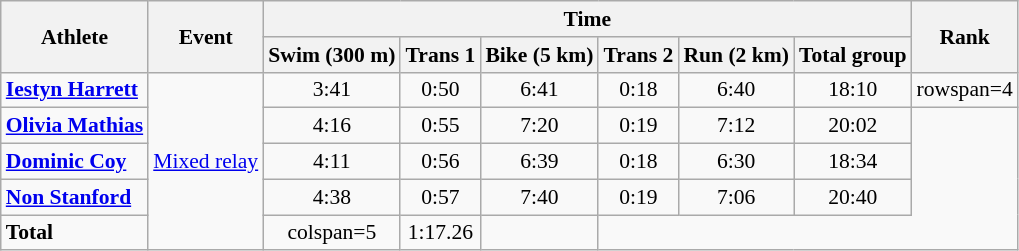<table class="wikitable" style="font-size:90%;text-align:center;">
<tr>
<th rowspan=2>Athlete</th>
<th rowspan=2>Event</th>
<th colspan=6>Time</th>
<th rowspan=2>Rank</th>
</tr>
<tr>
<th>Swim (300 m)</th>
<th>Trans 1</th>
<th>Bike (5 km)</th>
<th>Trans 2</th>
<th>Run (2 km)</th>
<th>Total group</th>
</tr>
<tr>
<td align=left><strong><a href='#'>Iestyn Harrett</a></strong></td>
<td align=left rowspan=5><a href='#'>Mixed relay</a></td>
<td>3:41</td>
<td>0:50</td>
<td>6:41</td>
<td>0:18</td>
<td>6:40</td>
<td>18:10</td>
<td>rowspan=4 </td>
</tr>
<tr>
<td align=left><strong><a href='#'>Olivia Mathias</a></strong></td>
<td>4:16</td>
<td>0:55</td>
<td>7:20</td>
<td>0:19</td>
<td>7:12</td>
<td>20:02</td>
</tr>
<tr>
<td align=left><strong><a href='#'>Dominic Coy</a></strong></td>
<td>4:11</td>
<td>0:56</td>
<td>6:39</td>
<td>0:18</td>
<td>6:30</td>
<td>18:34</td>
</tr>
<tr>
<td align=left><strong><a href='#'>Non Stanford</a></strong></td>
<td>4:38</td>
<td>0:57</td>
<td>7:40</td>
<td>0:19</td>
<td>7:06</td>
<td>20:40</td>
</tr>
<tr align=center>
<td align=left><strong>Total</strong></td>
<td>colspan=5 </td>
<td>1:17.26</td>
<td></td>
</tr>
</table>
